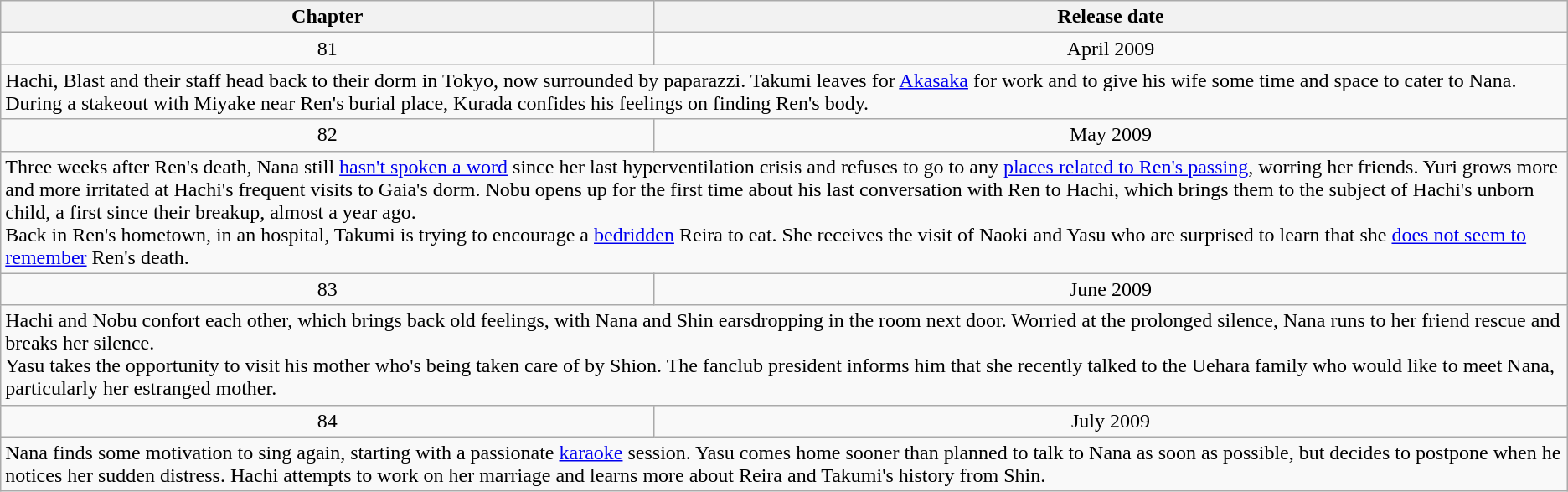<table class="wikitable">
<tr>
<th>Chapter</th>
<th>Release date</th>
</tr>
<tr>
<td style="text-align: center;">81</td>
<td style="text-align: center;">April 2009</td>
</tr>
<tr>
<td colspan="2">Hachi, Blast and their staff head back to their dorm in Tokyo, now surrounded by paparazzi. Takumi leaves for <a href='#'>Akasaka</a> for work and to give his wife some time and space to cater to Nana. During a stakeout with Miyake near Ren's burial place, Kurada confides his feelings on finding Ren's body.</td>
</tr>
<tr>
<td style="text-align: center;">82</td>
<td style="text-align: center;">May 2009</td>
</tr>
<tr>
<td colspan="2">Three weeks after Ren's death, Nana still <a href='#'>hasn't spoken a word</a> since her last hyperventilation crisis and refuses to go to any <a href='#'>places related to Ren's passing</a>, worring her friends. Yuri grows more and more irritated at Hachi's frequent visits to Gaia's dorm. Nobu opens up for the first time about his last conversation with Ren to Hachi, which brings them to the subject of Hachi's unborn child, a first since their breakup, almost a year ago.<br>Back in Ren's hometown, in an hospital, Takumi is trying to encourage a <a href='#'>bedridden</a> Reira to eat. She receives the visit of Naoki and Yasu who are surprised to learn that she <a href='#'>does not seem to remember</a> Ren's death.</td>
</tr>
<tr>
<td style="text-align: center;">83</td>
<td style="text-align: center;">June 2009</td>
</tr>
<tr>
<td colspan="2">Hachi and Nobu confort each other, which brings back old feelings, with Nana and Shin earsdropping in the room next door. Worried at the prolonged silence, Nana runs to her friend rescue and breaks her silence.<br>Yasu takes the opportunity to visit his mother who's being taken care of by Shion. The fanclub president informs him that she recently talked to the Uehara family who would like to meet Nana, particularly her estranged mother.</td>
</tr>
<tr>
<td style="text-align: center;">84</td>
<td style="text-align: center;">July 2009</td>
</tr>
<tr>
<td colspan="2">Nana finds some motivation to sing again, starting with a passionate <a href='#'>karaoke</a> session. Yasu comes home sooner than planned to talk to Nana as soon as possible, but decides to postpone when he notices her sudden distress. Hachi attempts to work on her marriage and learns more about Reira and Takumi's history from Shin.</td>
</tr>
</table>
